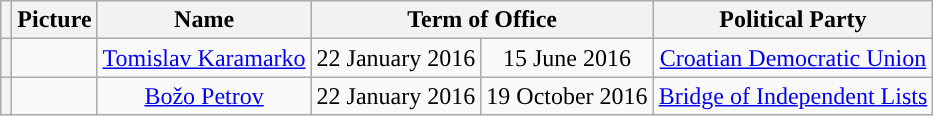<table class="wikitable" style="text-align:center">
<tr>
<th></th>
<th>Picture</th>
<th>Name<br></th>
<th colspan="2">Term of Office</th>
<th>Political Party</th>
</tr>
<tr>
<th style="background:"></th>
<td></td>
<td><a href='#'>Tomislav Karamarko</a><br></td>
<td>22 January 2016</td>
<td>15 June 2016</td>
<td><a href='#'>Croatian Democratic Union</a></td>
</tr>
<tr>
<th style="background:"></th>
<td></td>
<td><a href='#'>Božo Petrov</a><br></td>
<td>22 January 2016</td>
<td>19 October 2016</td>
<td><a href='#'>Bridge of Independent Lists</a></td>
</tr>
</table>
